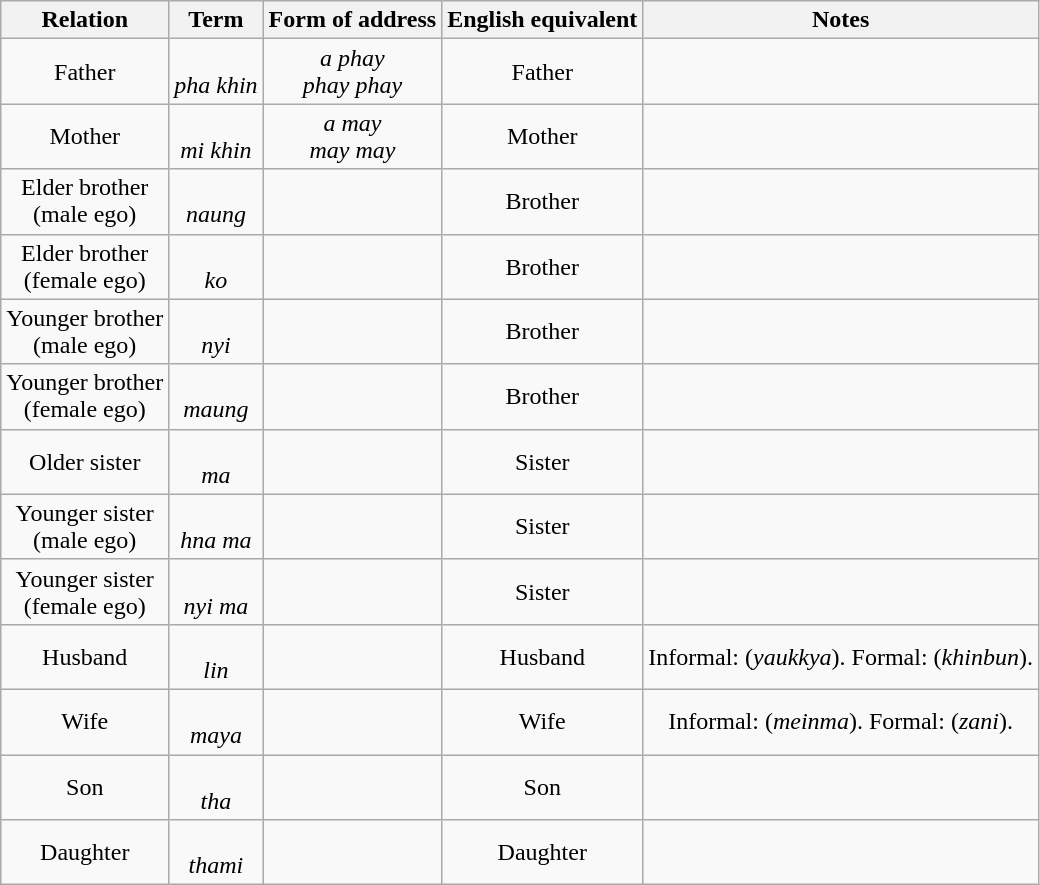<table class=wikitable style="text-align:center">
<tr>
<th>Relation</th>
<th>Term</th>
<th>Form of address</th>
<th>English equivalent</th>
<th>Notes</th>
</tr>
<tr>
<td>Father</td>
<td><br><em>pha khin</em></td>
<td> <em>a phay</em><br> <em>phay phay</em></td>
<td>Father</td>
<td></td>
</tr>
<tr>
<td>Mother</td>
<td><br><em>mi khin</em></td>
<td> <em>a may</em><br> <em>may may</em></td>
<td>Mother</td>
<td></td>
</tr>
<tr>
<td>Elder brother<br>(male ego)</td>
<td><br><em>naung</em></td>
<td></td>
<td>Brother</td>
<td></td>
</tr>
<tr>
<td>Elder brother<br>(female ego)</td>
<td><br><em>ko</em></td>
<td></td>
<td>Brother</td>
<td></td>
</tr>
<tr>
<td>Younger brother<br>(male ego)</td>
<td><br><em>nyi</em></td>
<td></td>
<td>Brother</td>
<td></td>
</tr>
<tr>
<td>Younger brother<br>(female ego)</td>
<td><br><em>maung</em></td>
<td></td>
<td>Brother</td>
<td></td>
</tr>
<tr>
<td>Older sister</td>
<td><br><em>ma</em></td>
<td></td>
<td>Sister</td>
<td></td>
</tr>
<tr>
<td>Younger sister<br>(male ego)</td>
<td><br><em>hna ma</em></td>
<td></td>
<td>Sister</td>
<td></td>
</tr>
<tr>
<td>Younger sister<br>(female ego)</td>
<td><br><em>nyi ma</em></td>
<td></td>
<td>Sister</td>
<td></td>
</tr>
<tr>
<td>Husband</td>
<td><br><em>lin</em></td>
<td></td>
<td>Husband</td>
<td>Informal:  (<em>yaukkya</em>). Formal:  (<em>khinbun</em>).</td>
</tr>
<tr>
<td>Wife</td>
<td><br><em>maya</em></td>
<td></td>
<td>Wife</td>
<td>Informal:  (<em>meinma</em>). Formal:  (<em>zani</em>).</td>
</tr>
<tr>
<td>Son</td>
<td><br><em>tha</em></td>
<td></td>
<td>Son</td>
<td></td>
</tr>
<tr>
<td>Daughter</td>
<td><br><em>thami</em></td>
<td></td>
<td>Daughter</td>
<td></td>
</tr>
</table>
